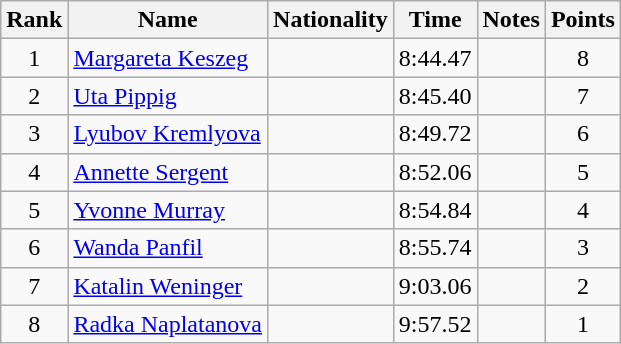<table class="wikitable sortable" style="text-align:center">
<tr>
<th>Rank</th>
<th>Name</th>
<th>Nationality</th>
<th>Time</th>
<th>Notes</th>
<th>Points</th>
</tr>
<tr>
<td>1</td>
<td align=left><a href='#'>Margareta Keszeg</a></td>
<td align=left></td>
<td>8:44.47</td>
<td></td>
<td>8</td>
</tr>
<tr>
<td>2</td>
<td align=left><a href='#'>Uta Pippig</a></td>
<td align=left></td>
<td>8:45.40</td>
<td></td>
<td>7</td>
</tr>
<tr>
<td>3</td>
<td align=left><a href='#'>Lyubov Kremlyova</a></td>
<td align=left></td>
<td>8:49.72</td>
<td></td>
<td>6</td>
</tr>
<tr>
<td>4</td>
<td align=left><a href='#'>Annette Sergent</a></td>
<td align=left></td>
<td>8:52.06</td>
<td></td>
<td>5</td>
</tr>
<tr>
<td>5</td>
<td align=left><a href='#'>Yvonne Murray</a></td>
<td align=left></td>
<td>8:54.84</td>
<td></td>
<td>4</td>
</tr>
<tr>
<td>6</td>
<td align=left><a href='#'>Wanda Panfil</a></td>
<td align=left></td>
<td>8:55.74</td>
<td></td>
<td>3</td>
</tr>
<tr>
<td>7</td>
<td align=left><a href='#'>Katalin Weninger</a></td>
<td align=left></td>
<td>9:03.06</td>
<td></td>
<td>2</td>
</tr>
<tr>
<td>8</td>
<td align=left><a href='#'>Radka Naplatanova</a></td>
<td align=left></td>
<td>9:57.52</td>
<td></td>
<td>1</td>
</tr>
</table>
